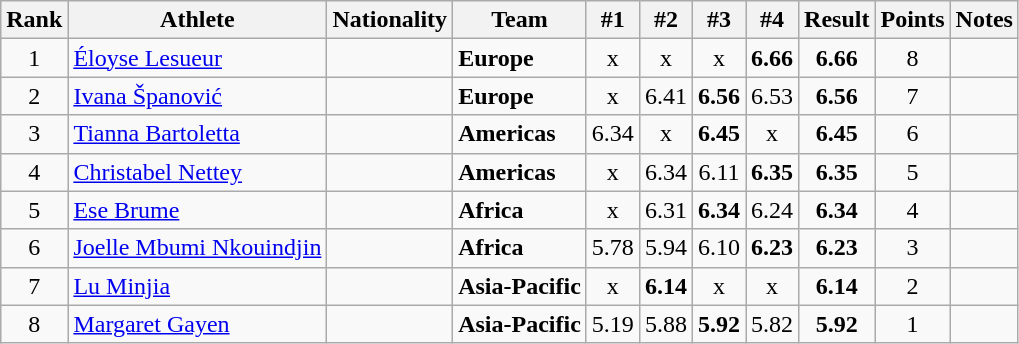<table class="wikitable sortable" style="text-align:center">
<tr>
<th>Rank</th>
<th>Athlete</th>
<th>Nationality</th>
<th>Team</th>
<th>#1</th>
<th>#2</th>
<th>#3</th>
<th>#4</th>
<th>Result</th>
<th>Points</th>
<th>Notes</th>
</tr>
<tr>
<td>1</td>
<td align="left"><a href='#'>Éloyse Lesueur</a></td>
<td align=left></td>
<td align=left><strong>Europe</strong></td>
<td>x</td>
<td>x</td>
<td>x</td>
<td><strong>6.66</strong></td>
<td><strong>6.66</strong></td>
<td>8</td>
<td></td>
</tr>
<tr>
<td>2</td>
<td align="left"><a href='#'>Ivana Španović</a></td>
<td align=left></td>
<td align=left><strong>Europe</strong></td>
<td>x</td>
<td>6.41</td>
<td><strong>6.56</strong></td>
<td>6.53</td>
<td><strong>6.56</strong></td>
<td>7</td>
<td></td>
</tr>
<tr>
<td>3</td>
<td align="left"><a href='#'>Tianna Bartoletta</a></td>
<td align=left></td>
<td align=left><strong>Americas</strong></td>
<td>6.34</td>
<td>x</td>
<td><strong>6.45</strong></td>
<td>x</td>
<td><strong>6.45</strong></td>
<td>6</td>
<td></td>
</tr>
<tr>
<td>4</td>
<td align="left"><a href='#'>Christabel Nettey</a></td>
<td align=left></td>
<td align=left><strong>Americas</strong></td>
<td>x</td>
<td>6.34</td>
<td>6.11</td>
<td><strong>6.35</strong></td>
<td><strong>6.35</strong></td>
<td>5</td>
<td></td>
</tr>
<tr>
<td>5</td>
<td align="left"><a href='#'>Ese Brume</a></td>
<td align=left></td>
<td align=left><strong>Africa</strong></td>
<td>x</td>
<td>6.31</td>
<td><strong>6.34</strong></td>
<td>6.24</td>
<td><strong>6.34</strong></td>
<td>4</td>
<td></td>
</tr>
<tr>
<td>6</td>
<td align="left"><a href='#'>Joelle Mbumi Nkouindjin</a></td>
<td align=left></td>
<td align=left><strong>Africa</strong></td>
<td>5.78</td>
<td>5.94</td>
<td>6.10</td>
<td><strong>6.23</strong></td>
<td><strong>6.23</strong></td>
<td>3</td>
<td></td>
</tr>
<tr>
<td>7</td>
<td align="left"><a href='#'>Lu Minjia</a></td>
<td align=left></td>
<td align=left><strong>Asia-Pacific</strong></td>
<td>x</td>
<td><strong>6.14</strong></td>
<td>x</td>
<td>x</td>
<td><strong>6.14</strong></td>
<td>2</td>
<td></td>
</tr>
<tr>
<td>8</td>
<td align="left"><a href='#'>Margaret Gayen</a></td>
<td align=left></td>
<td align=left><strong>Asia-Pacific</strong></td>
<td>5.19</td>
<td>5.88</td>
<td><strong>5.92</strong></td>
<td>5.82</td>
<td><strong>5.92</strong></td>
<td>1</td>
<td></td>
</tr>
</table>
